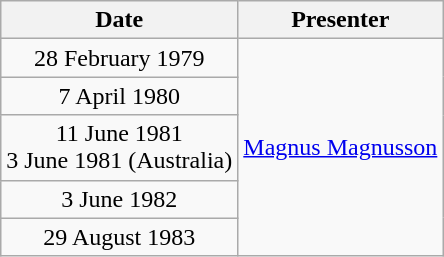<table class="wikitable" style="text-align:center;">
<tr>
<th>Date</th>
<th>Presenter</th>
</tr>
<tr>
<td>28 February 1979</td>
<td rowspan=5><a href='#'>Magnus Magnusson</a></td>
</tr>
<tr>
<td>7 April 1980</td>
</tr>
<tr>
<td>11 June 1981<br>3 June 1981 (Australia)</td>
</tr>
<tr>
<td>3 June 1982</td>
</tr>
<tr>
<td>29 August 1983</td>
</tr>
</table>
